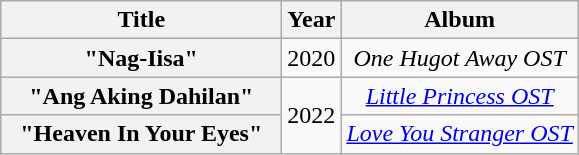<table class="wikitable plainrowheaders" style="text-align:center;">
<tr>
<th scope="col" rowspan="1" style="width:180px;">Title</th>
<th scope="col" rowspan="1">Year</th>
<th scope="col" rowspan="1">Album</th>
</tr>
<tr>
<th scope="row">"Nag-Iisa"</th>
<td>2020</td>
<td><em>One Hugot Away OST</em></td>
</tr>
<tr>
<th scope="row">"Ang Aking Dahilan"</th>
<td rowspan="2">2022</td>
<td><em><a href='#'>Little Princess OST</a></em></td>
</tr>
<tr>
<th scope="row">"Heaven In Your Eyes"</th>
<td><em><a href='#'>Love You Stranger OST</a></em></td>
</tr>
</table>
